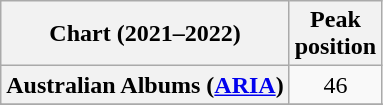<table class="wikitable sortable plainrowheaders" style="text-align:center">
<tr>
<th scope="col">Chart (2021–2022)</th>
<th scope="col">Peak<br>position</th>
</tr>
<tr>
<th scope="row">Australian Albums (<a href='#'>ARIA</a>)</th>
<td>46</td>
</tr>
<tr>
</tr>
<tr>
</tr>
<tr>
</tr>
<tr>
</tr>
<tr>
</tr>
<tr>
</tr>
<tr>
</tr>
<tr>
</tr>
<tr>
</tr>
<tr>
</tr>
<tr>
</tr>
<tr>
</tr>
<tr>
</tr>
<tr>
</tr>
<tr>
</tr>
</table>
